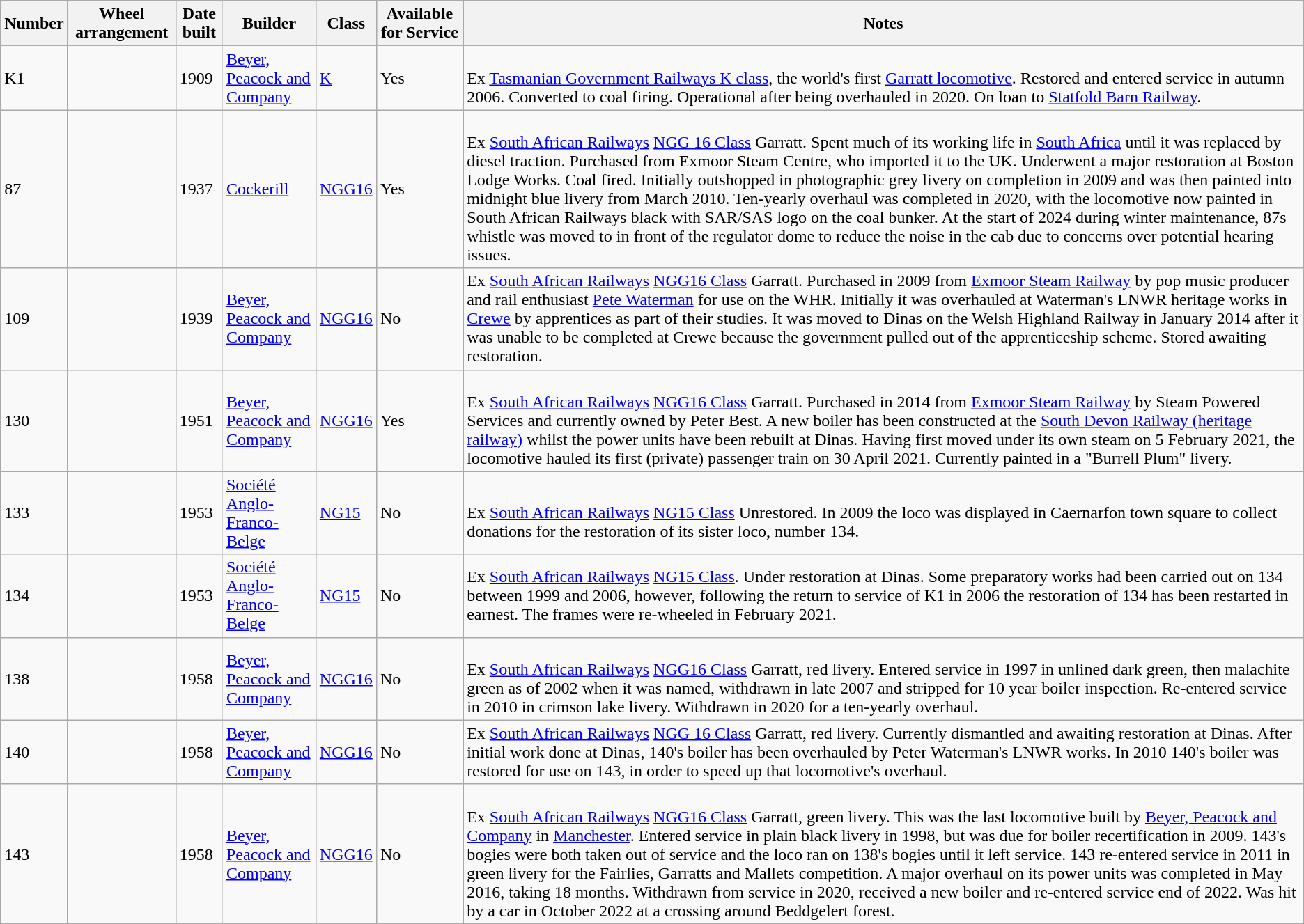<table class="wikitable">
<tr>
<th>Number</th>
<th>Wheel arrangement</th>
<th>Date built</th>
<th>Builder</th>
<th>Class</th>
<th>Available for Service</th>
<th>Notes</th>
</tr>
<tr>
<td>K1</td>
<td></td>
<td>1909</td>
<td><a href='#'>Beyer, Peacock and Company</a></td>
<td><a href='#'>K</a></td>
<td>Yes</td>
<td><br>Ex <a href='#'>Tasmanian Government Railways K class</a>, the world's first <a href='#'>Garratt locomotive</a>. Restored and entered service in autumn 2006. Converted to coal firing. Operational after being overhauled in 2020. On loan to <a href='#'>Statfold Barn Railway</a>.</td>
</tr>
<tr>
<td>87</td>
<td></td>
<td>1937</td>
<td><a href='#'>Cockerill</a></td>
<td><a href='#'>NGG16</a></td>
<td>Yes</td>
<td><br>Ex <a href='#'>South African Railways</a> <a href='#'>NGG 16 Class</a> Garratt. Spent much of its working life in <a href='#'>South Africa</a> until it was replaced by diesel traction. Purchased from Exmoor Steam Centre, who imported it to the UK. Underwent a major restoration at Boston Lodge Works. Coal fired. Initially outshopped in photographic grey livery on completion in 2009 and was then painted into midnight blue livery from March 2010. Ten-yearly overhaul was completed in 2020, with the locomotive now painted in South African Railways black with SAR/SAS logo on the coal bunker. At the start of 2024 during winter maintenance, 87s whistle was moved to in front of the regulator dome to reduce the noise in the cab due to concerns over potential hearing issues.</td>
</tr>
<tr>
<td>109</td>
<td></td>
<td>1939</td>
<td><a href='#'>Beyer, Peacock and Company</a></td>
<td><a href='#'>NGG16</a></td>
<td>No</td>
<td>Ex <a href='#'>South African Railways</a> <a href='#'>NGG16 Class</a> Garratt. Purchased in 2009 from <a href='#'>Exmoor Steam Railway</a> by pop music producer and rail enthusiast <a href='#'>Pete Waterman</a> for use on the WHR. Initially it was overhauled at Waterman's LNWR heritage works in <a href='#'>Crewe</a> by apprentices as part of their studies. It was moved to Dinas on the Welsh Highland Railway in January 2014 after it was unable to be completed at Crewe because the government pulled out of the apprenticeship scheme. Stored awaiting restoration.</td>
</tr>
<tr>
<td>130</td>
<td></td>
<td>1951</td>
<td><a href='#'>Beyer, Peacock and Company</a></td>
<td><a href='#'>NGG16</a></td>
<td>Yes</td>
<td><br>Ex <a href='#'>South African Railways</a> <a href='#'>NGG16 Class</a> Garratt. Purchased in 2014 from <a href='#'>Exmoor Steam Railway</a> by Steam Powered Services and currently owned by Peter Best. A new boiler has been constructed at the <a href='#'>South Devon Railway (heritage railway)</a> whilst the power units have been rebuilt at Dinas. Having first moved under its own steam on 5 February 2021, the locomotive hauled its first (private) passenger train on 30 April 2021. Currently painted in a "Burrell Plum" livery.</td>
</tr>
<tr>
<td>133</td>
<td></td>
<td>1953</td>
<td><a href='#'>Société Anglo-Franco-Belge</a></td>
<td><a href='#'>NG15</a></td>
<td>No</td>
<td><br>Ex <a href='#'>South African Railways</a> <a href='#'>NG15 Class</a> Unrestored. In 2009 the loco was displayed in Caernarfon town square to collect donations for the restoration of its sister loco, number 134.</td>
</tr>
<tr>
<td>134</td>
<td></td>
<td>1953</td>
<td><a href='#'>Société Anglo-Franco-Belge</a></td>
<td><a href='#'>NG15</a></td>
<td>No</td>
<td>Ex <a href='#'>South African Railways</a> <a href='#'>NG15 Class</a>. Under restoration at Dinas. Some preparatory works had been carried out on 134 between 1999 and 2006, however, following the return to service of K1 in 2006 the restoration of 134 has been restarted in earnest. The frames were re-wheeled in February 2021.</td>
</tr>
<tr>
<td>138</td>
<td></td>
<td>1958</td>
<td><a href='#'>Beyer, Peacock and Company</a></td>
<td><a href='#'>NGG16</a></td>
<td>No</td>
<td><br>Ex <a href='#'>South African Railways</a> <a href='#'>NGG16 Class</a> Garratt, red livery. Entered service in 1997 in unlined dark green, then malachite green as of 2002 when it was named, withdrawn in late 2007 and stripped for 10 year boiler inspection. Re-entered service in 2010 in crimson lake livery. Withdrawn in 2020 for a ten-yearly overhaul.</td>
</tr>
<tr>
<td>140</td>
<td></td>
<td>1958</td>
<td><a href='#'>Beyer, Peacock and Company</a></td>
<td><a href='#'>NGG16</a></td>
<td>No</td>
<td>Ex <a href='#'>South African Railways</a> <a href='#'>NGG 16 Class</a> Garratt, red livery. Currently dismantled and awaiting restoration at Dinas. After initial work done at Dinas, 140's boiler has been overhauled by Peter Waterman's LNWR works. In 2010 140's boiler was restored for use on 143, in order to speed up that locomotive's overhaul.</td>
</tr>
<tr>
<td>143</td>
<td></td>
<td>1958</td>
<td><a href='#'>Beyer, Peacock and Company</a></td>
<td><a href='#'>NGG16</a></td>
<td>No</td>
<td><br>Ex <a href='#'>South African Railways</a> <a href='#'>NGG16 Class</a> Garratt, green livery. This was the last locomotive built by <a href='#'>Beyer, Peacock and Company</a> in <a href='#'>Manchester</a>. Entered service in plain black livery in 1998, but was due for boiler recertification in 2009. 143's bogies were both taken out of service and the loco ran on 138's bogies until it left service. 143 re-entered service in 2011 in green livery for the Fairlies, Garratts and Mallets competition. A major overhaul on its power units was completed in May 2016, taking 18 months. Withdrawn from service in 2020, received a new boiler and re-entered service end of 2022. Was hit by a car in October 2022 at a crossing around Beddgelert forest.</td>
</tr>
</table>
